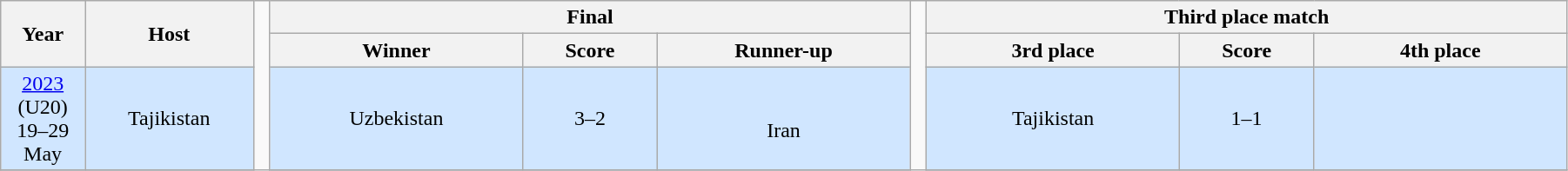<table class="wikitable" style="font- size:90%; width: 95%; text-align: center;">
<tr>
<th rowspan=2 width=5%>Year</th>
<th rowspan=2 width=10%>Host</th>
<td width=1% rowspan=6></td>
<th colspan=3>Final</th>
<td width=1% rowspan=6></td>
<th colspan=3>Third place match</th>
</tr>
<tr>
<th width=15%>Winner</th>
<th width=8%>Score</th>
<th width=15%>Runner-up</th>
<th width=15%>3rd place</th>
<th width=8%>Score</th>
<th width=15%>4th place</th>
</tr>
<tr style="background: #D0E6FF;">
<td><a href='#'>2023</a><br>(U20)
19–29 May</td>
<td>Tajikistan</td>
<td>Uzbekistan</td>
<td>3–2</td>
<td><br>Iran</td>
<td>Tajikistan</td>
<td>1–1</td>
<td></td>
</tr>
<tr>
</tr>
</table>
